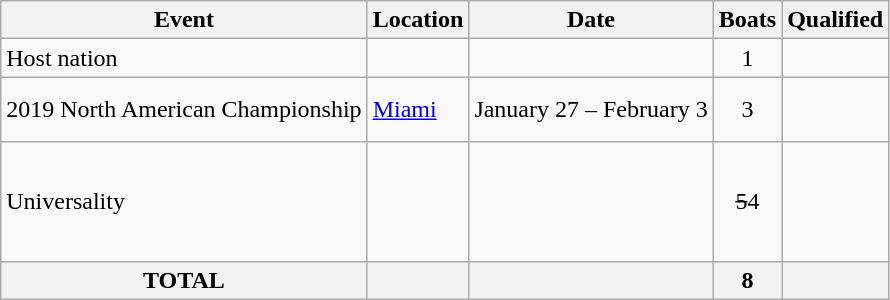<table class="wikitable">
<tr>
<th>Event</th>
<th>Location</th>
<th>Date</th>
<th>Boats</th>
<th>Qualified</th>
</tr>
<tr>
<td>Host nation</td>
<td></td>
<td></td>
<td align="center">1</td>
<td></td>
</tr>
<tr>
<td>2019 North American Championship</td>
<td> <a href='#'>Miami</a></td>
<td>January 27 – February 3</td>
<td align="center">3</td>
<td><br><br></td>
</tr>
<tr>
<td>Universality</td>
<td></td>
<td></td>
<td align="center"><s>5</s>4</td>
<td><br><br><br> <s></s><br></td>
</tr>
<tr>
<th>TOTAL</th>
<th></th>
<th></th>
<th>8</th>
<th></th>
</tr>
</table>
